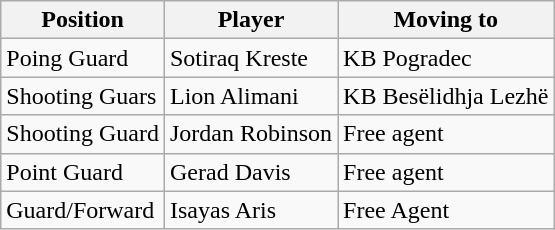<table class="wikitable sortable" style="text-align: left;">
<tr>
<th>Position</th>
<th>Player</th>
<th>Moving to</th>
</tr>
<tr>
<td>Poing Guard</td>
<td> Sotiraq Kreste</td>
<td>KB Pogradec </td>
</tr>
<tr>
<td>Shooting Guars</td>
<td> Lion Alimani</td>
<td>KB Besëlidhja Lezhë </td>
</tr>
<tr>
<td>Shooting Guard</td>
<td> Jordan Robinson</td>
<td>Free agent</td>
</tr>
<tr>
<td>Point Guard</td>
<td> Gerad Davis</td>
<td>Free agent</td>
</tr>
<tr>
<td>Guard/Forward</td>
<td> Isayas Aris</td>
<td>Free Agent</td>
</tr>
</table>
